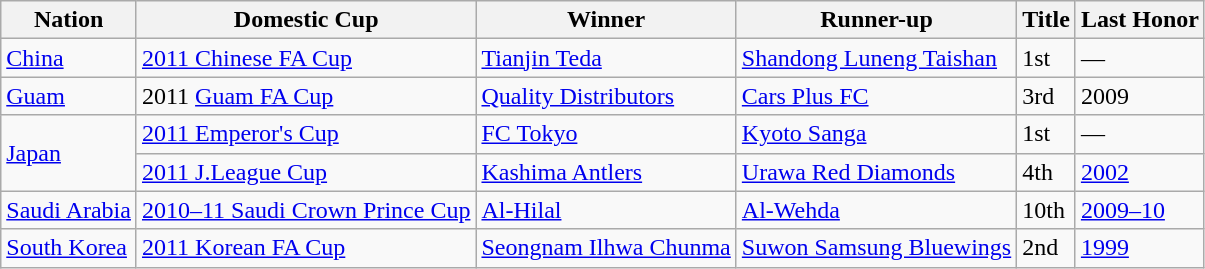<table class="wikitable">
<tr>
<th>Nation</th>
<th>Domestic Cup</th>
<th>Winner</th>
<th>Runner-up</th>
<th>Title</th>
<th>Last Honor</th>
</tr>
<tr>
<td> <a href='#'>China</a></td>
<td><a href='#'>2011 Chinese FA Cup</a></td>
<td><a href='#'>Tianjin Teda</a></td>
<td><a href='#'>Shandong Luneng Taishan</a></td>
<td>1st</td>
<td>—</td>
</tr>
<tr>
<td> <a href='#'>Guam</a></td>
<td>2011 <a href='#'>Guam FA Cup</a></td>
<td><a href='#'>Quality Distributors</a></td>
<td><a href='#'>Cars Plus FC</a></td>
<td>3rd</td>
<td>2009</td>
</tr>
<tr>
<td rowspan="2"> <a href='#'>Japan</a></td>
<td><a href='#'>2011 Emperor's Cup</a></td>
<td><a href='#'>FC Tokyo</a></td>
<td><a href='#'>Kyoto Sanga</a></td>
<td>1st</td>
<td>—</td>
</tr>
<tr>
<td><a href='#'>2011 J.League Cup</a></td>
<td><a href='#'>Kashima Antlers</a></td>
<td><a href='#'>Urawa Red Diamonds</a></td>
<td>4th</td>
<td><a href='#'>2002</a></td>
</tr>
<tr>
<td> <a href='#'>Saudi Arabia</a></td>
<td><a href='#'>2010–11 Saudi Crown Prince Cup</a></td>
<td><a href='#'>Al-Hilal</a></td>
<td><a href='#'>Al-Wehda</a></td>
<td>10th</td>
<td><a href='#'>2009–10</a></td>
</tr>
<tr>
<td> <a href='#'>South Korea</a></td>
<td><a href='#'>2011 Korean FA Cup</a></td>
<td><a href='#'>Seongnam Ilhwa Chunma</a></td>
<td><a href='#'>Suwon Samsung Bluewings</a></td>
<td>2nd</td>
<td><a href='#'>1999</a></td>
</tr>
</table>
